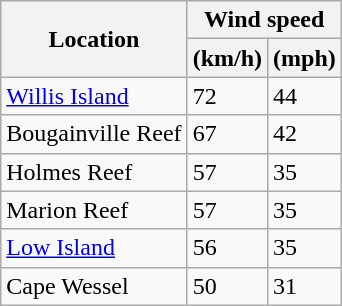<table class="wikitable" style="float: right; margin: 0.5em; ">
<tr>
<th rowspan="2">Location</th>
<th colspan="2">Wind speed</th>
</tr>
<tr>
<th>(km/h)</th>
<th>(mph)</th>
</tr>
<tr>
<td><a href='#'>Willis Island</a></td>
<td>72</td>
<td>44</td>
</tr>
<tr>
<td>Bougainville Reef</td>
<td>67</td>
<td>42</td>
</tr>
<tr>
<td>Holmes Reef</td>
<td>57</td>
<td>35</td>
</tr>
<tr>
<td>Marion Reef</td>
<td>57</td>
<td>35</td>
</tr>
<tr>
<td><a href='#'>Low Island</a></td>
<td>56</td>
<td>35</td>
</tr>
<tr>
<td>Cape Wessel</td>
<td>50</td>
<td>31</td>
</tr>
</table>
